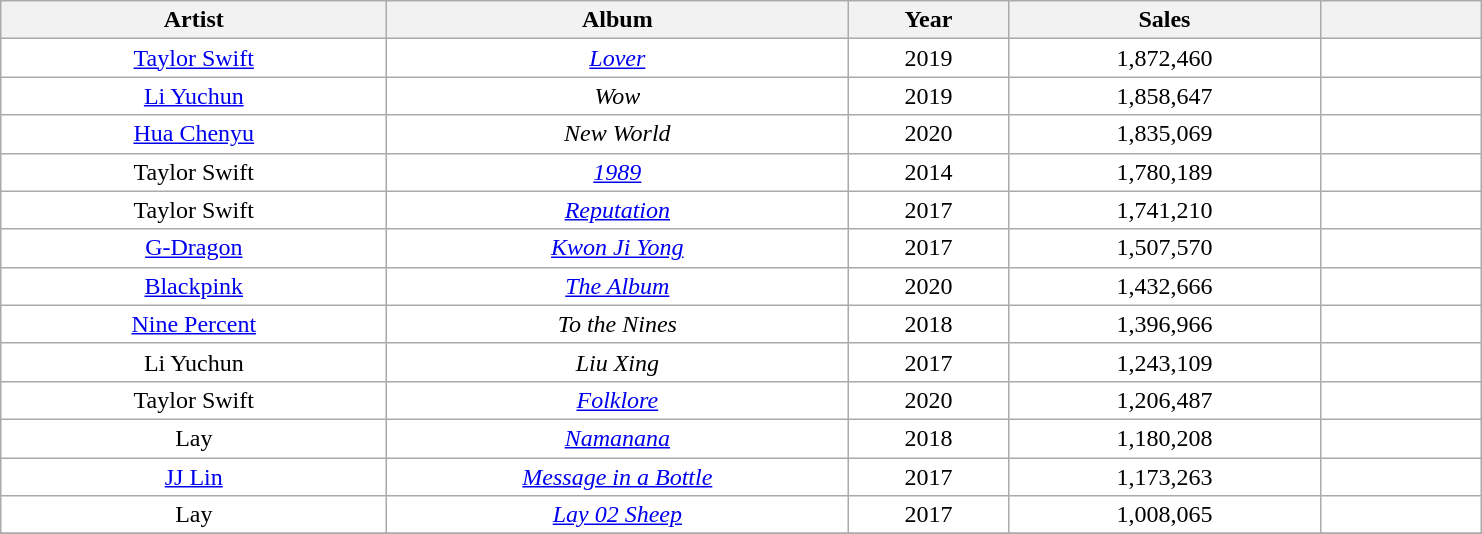<table class="wikitable sortable" style="text-align:center; background:#FFFFFF;">
<tr>
<th width="250">Artist</th>
<th width="300">Album</th>
<th width="100">Year</th>
<th width="200">Sales</th>
<th class="unsortable" width="100"></th>
</tr>
<tr>
<td><a href='#'>Taylor Swift</a></td>
<td align="center"><em><a href='#'>Lover</a></em></td>
<td align="center">2019</td>
<td align="center">1,872,460</td>
<td align="center"></td>
</tr>
<tr>
<td><a href='#'>Li Yuchun</a></td>
<td align="center"><em>Wow</em></td>
<td align="center">2019</td>
<td align="center">1,858,647</td>
<td align="center"></td>
</tr>
<tr>
<td><a href='#'>Hua Chenyu</a></td>
<td align="center"><em>New World</em></td>
<td align="center">2020</td>
<td align="center">1,835,069</td>
<td align="center"></td>
</tr>
<tr>
<td>Taylor Swift</td>
<td align="center"><em><a href='#'>1989</a></em></td>
<td align="center">2014</td>
<td align="center">1,780,189</td>
<td align="center"></td>
</tr>
<tr>
<td>Taylor Swift</td>
<td align="center"><em><a href='#'>Reputation</a></em></td>
<td align="center">2017</td>
<td align="center">1,741,210</td>
<td align="center"></td>
</tr>
<tr>
<td><a href='#'>G-Dragon</a></td>
<td align="center"><em><a href='#'>Kwon Ji Yong</a></em></td>
<td align="center">2017</td>
<td align="center">1,507,570</td>
<td align="center"></td>
</tr>
<tr>
<td><a href='#'>Blackpink</a></td>
<td align="center"><em><a href='#'>The Album</a></em></td>
<td align="center">2020</td>
<td align="center">1,432,666</td>
<td align="center"></td>
</tr>
<tr>
<td><a href='#'>Nine Percent</a></td>
<td align="center"><em>To the Nines</em></td>
<td align="center">2018</td>
<td align="center">1,396,966</td>
<td align="center"></td>
</tr>
<tr>
<td>Li Yuchun</td>
<td align="center"><em>Liu Xing</em></td>
<td align="center">2017</td>
<td align="center">1,243,109</td>
<td align="center"></td>
</tr>
<tr>
<td>Taylor Swift</td>
<td align="center"><em><a href='#'>Folklore</a></em></td>
<td align="center">2020</td>
<td align="center">1,206,487</td>
<td align="center"></td>
</tr>
<tr>
<td>Lay</td>
<td align="center"><em><a href='#'>Namanana</a></em></td>
<td align="center">2018</td>
<td align="center">1,180,208</td>
<td align="center"></td>
</tr>
<tr>
<td><a href='#'>JJ Lin</a></td>
<td align="center"><em><a href='#'>Message in a Bottle</a></em></td>
<td align="center">2017</td>
<td align="center">1,173,263</td>
<td align="center"></td>
</tr>
<tr>
<td>Lay</td>
<td align="center"><em><a href='#'>Lay 02 Sheep</a></em></td>
<td align="center">2017</td>
<td align="center">1,008,065</td>
<td align="center"></td>
</tr>
<tr>
</tr>
</table>
